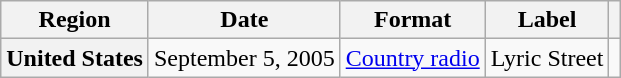<table class="wikitable plainrowheaders">
<tr>
<th scope="col">Region</th>
<th scope="col">Date</th>
<th scope="col">Format</th>
<th scope="col">Label</th>
<th scope="col"></th>
</tr>
<tr>
<th scope="row">United States</th>
<td>September 5, 2005</td>
<td><a href='#'>Country radio</a></td>
<td>Lyric Street</td>
<td></td>
</tr>
</table>
